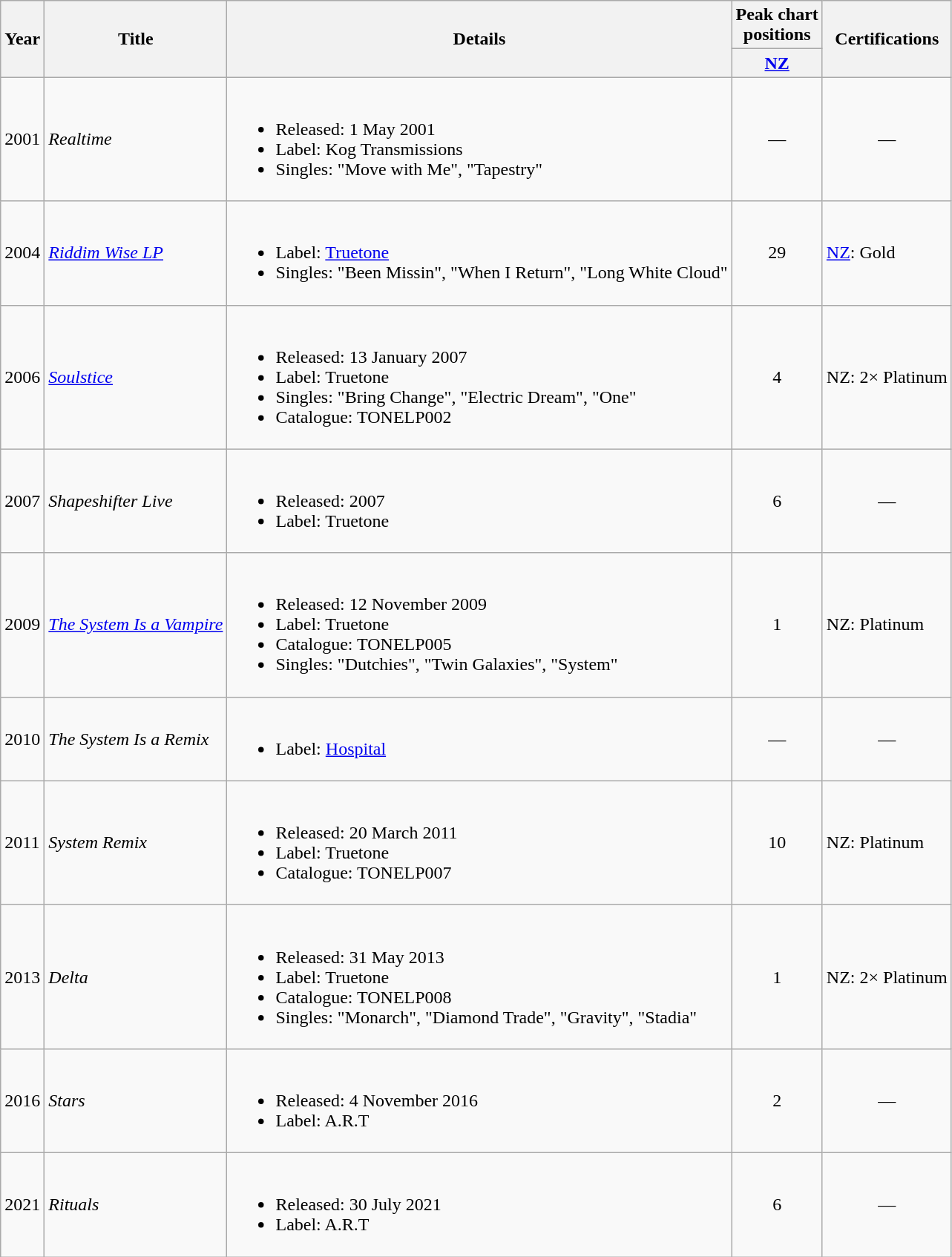<table class="wikitable plainrowheaders">
<tr>
<th rowspan="2">Year</th>
<th rowspan="2">Title</th>
<th rowspan="2">Details</th>
<th>Peak chart<br>positions</th>
<th rowspan="2">Certifications</th>
</tr>
<tr>
<th><a href='#'>NZ</a></th>
</tr>
<tr>
<td>2001</td>
<td><em>Realtime</em></td>
<td><br><ul><li>Released: 1 May 2001</li><li>Label: Kog Transmissions</li><li>Singles: "Move with Me", "Tapestry"</li></ul></td>
<td align=center>—</td>
<td align=center>—</td>
</tr>
<tr>
<td>2004</td>
<td><em><a href='#'>Riddim Wise LP</a></em></td>
<td><br><ul><li>Label: <a href='#'>Truetone</a></li><li>Singles: "Been Missin", "When I Return", "Long White Cloud"</li></ul></td>
<td align=center>29<br></td>
<td><a href='#'>NZ</a>: Gold</td>
</tr>
<tr>
<td>2006</td>
<td><em><a href='#'>Soulstice</a></em></td>
<td><br><ul><li>Released: 13 January 2007</li><li>Label: Truetone</li><li>Singles: "Bring Change", "Electric Dream", "One"</li><li>Catalogue: TONELP002</li></ul></td>
<td align=center>4</td>
<td>NZ: 2× Platinum</td>
</tr>
<tr>
<td>2007</td>
<td><em>Shapeshifter Live</em></td>
<td><br><ul><li>Released: 2007</li><li>Label: Truetone</li></ul></td>
<td align=center>6</td>
<td align=center>—</td>
</tr>
<tr>
<td>2009</td>
<td><em><a href='#'>The System Is a Vampire</a></em></td>
<td><br><ul><li>Released: 12 November 2009</li><li>Label: Truetone</li><li>Catalogue: TONELP005</li><li>Singles: "Dutchies", "Twin Galaxies", "System"</li></ul></td>
<td align=center>1</td>
<td>NZ: Platinum</td>
</tr>
<tr>
<td>2010</td>
<td><em>The System Is a Remix</em></td>
<td><br><ul><li>Label: <a href='#'>Hospital</a></li></ul></td>
<td align=center>—</td>
<td align=center>—</td>
</tr>
<tr>
<td>2011</td>
<td><em>System Remix</em></td>
<td><br><ul><li>Released: 20 March 2011</li><li>Label: Truetone</li><li>Catalogue: TONELP007</li></ul></td>
<td align=center>10</td>
<td>NZ: Platinum</td>
</tr>
<tr>
<td>2013</td>
<td><em>Delta</em></td>
<td><br><ul><li>Released: 31 May 2013</li><li>Label: Truetone</li><li>Catalogue: TONELP008</li><li>Singles: "Monarch", "Diamond Trade", "Gravity", "Stadia"</li></ul></td>
<td align=center>1</td>
<td>NZ: 2× Platinum</td>
</tr>
<tr>
<td>2016</td>
<td><em>Stars</em></td>
<td><br><ul><li>Released: 4 November 2016</li><li>Label: A.R.T</li></ul></td>
<td align=center>2<br></td>
<td align=center>—</td>
</tr>
<tr>
<td>2021</td>
<td><em>Rituals</em></td>
<td><br><ul><li>Released: 30 July 2021</li><li>Label: A.R.T</li></ul></td>
<td align=center>6<br></td>
<td align=center>—</td>
</tr>
</table>
